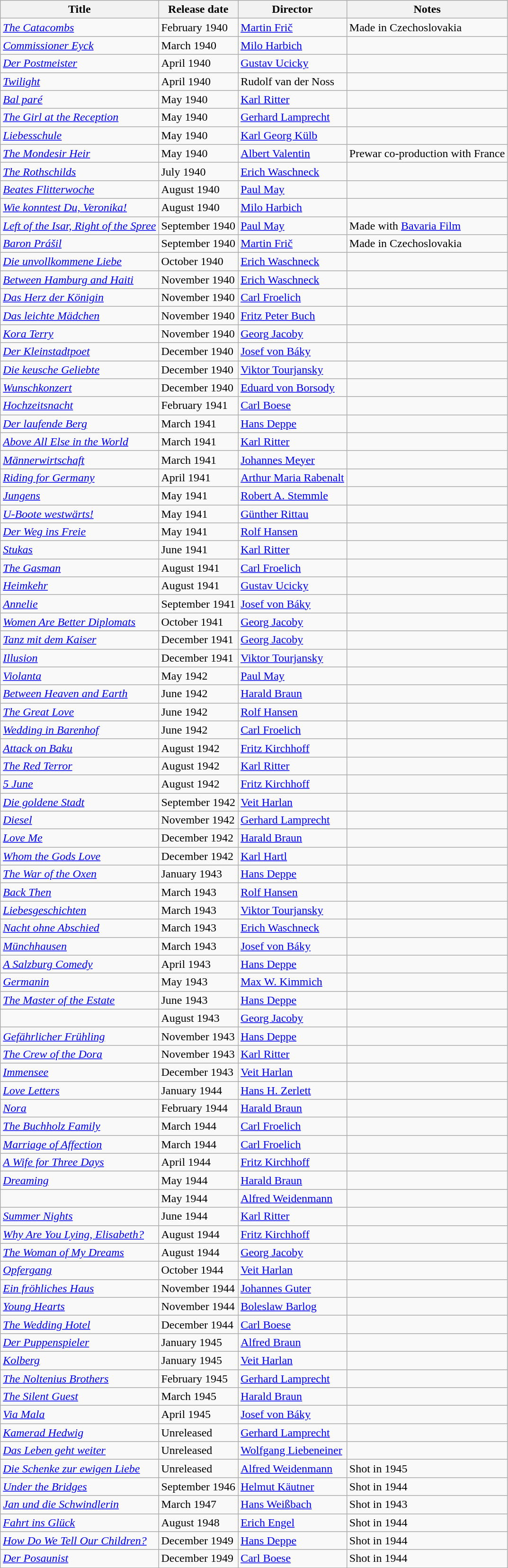<table class="wikitable sortable">
<tr>
<th>Title</th>
<th>Release date</th>
<th>Director</th>
<th>Notes</th>
</tr>
<tr>
<td><em><a href='#'>The Catacombs</a></em></td>
<td>February 1940</td>
<td><a href='#'>Martin Frič</a></td>
<td>Made in Czechoslovakia</td>
</tr>
<tr>
<td><em><a href='#'>Commissioner Eyck</a></em></td>
<td>March 1940</td>
<td><a href='#'>Milo Harbich</a></td>
<td></td>
</tr>
<tr>
<td><em><a href='#'>Der Postmeister</a></em></td>
<td>April 1940</td>
<td><a href='#'>Gustav Ucicky</a></td>
<td></td>
</tr>
<tr>
<td><em><a href='#'>Twilight</a></em></td>
<td>April 1940</td>
<td>Rudolf van der Noss</td>
<td></td>
</tr>
<tr>
<td><em><a href='#'>Bal paré</a></em></td>
<td>May 1940</td>
<td><a href='#'>Karl Ritter</a></td>
<td></td>
</tr>
<tr>
<td><em><a href='#'>The Girl at the Reception</a></em></td>
<td>May 1940</td>
<td><a href='#'>Gerhard Lamprecht</a></td>
<td></td>
</tr>
<tr>
<td><em><a href='#'>Liebesschule</a></em></td>
<td>May 1940</td>
<td><a href='#'>Karl Georg Külb</a></td>
<td></td>
</tr>
<tr>
<td><em><a href='#'>The Mondesir Heir</a></em></td>
<td>May 1940</td>
<td><a href='#'>Albert Valentin</a></td>
<td>Prewar co-production with France</td>
</tr>
<tr>
<td><em><a href='#'>The Rothschilds</a></em></td>
<td>July 1940</td>
<td><a href='#'>Erich Waschneck</a></td>
<td></td>
</tr>
<tr>
<td><em><a href='#'>Beates Flitterwoche</a></em></td>
<td>August 1940</td>
<td><a href='#'>Paul May</a></td>
<td></td>
</tr>
<tr>
<td><em><a href='#'>Wie konntest Du, Veronika!</a></em></td>
<td>August 1940</td>
<td><a href='#'>Milo Harbich</a></td>
<td></td>
</tr>
<tr>
<td><em><a href='#'>Left of the Isar, Right of the Spree</a></em></td>
<td>September 1940</td>
<td><a href='#'>Paul May</a></td>
<td>Made with <a href='#'>Bavaria Film</a></td>
</tr>
<tr>
<td><em><a href='#'>Baron Prášil</a></em></td>
<td>September 1940</td>
<td><a href='#'>Martin Frič</a></td>
<td>Made in Czechoslovakia</td>
</tr>
<tr>
<td><em><a href='#'>Die unvollkommene Liebe</a></em></td>
<td>October 1940</td>
<td><a href='#'>Erich Waschneck</a></td>
<td></td>
</tr>
<tr>
<td><em><a href='#'>Between Hamburg and Haiti</a></em></td>
<td>November 1940</td>
<td><a href='#'>Erich Waschneck</a></td>
<td></td>
</tr>
<tr>
<td><em><a href='#'>Das Herz der Königin</a></em></td>
<td>November 1940</td>
<td><a href='#'>Carl Froelich</a></td>
<td></td>
</tr>
<tr>
<td><em><a href='#'>Das leichte Mädchen</a></em></td>
<td>November 1940</td>
<td><a href='#'>Fritz Peter Buch</a></td>
<td></td>
</tr>
<tr>
<td><em><a href='#'>Kora Terry</a></em></td>
<td>November 1940</td>
<td><a href='#'>Georg Jacoby</a></td>
<td></td>
</tr>
<tr>
<td><em><a href='#'>Der Kleinstadtpoet</a></em></td>
<td>December 1940</td>
<td><a href='#'>Josef von Báky</a></td>
<td></td>
</tr>
<tr>
<td><em><a href='#'>Die keusche Geliebte</a></em></td>
<td>December 1940</td>
<td><a href='#'>Viktor Tourjansky</a></td>
<td></td>
</tr>
<tr>
<td><em><a href='#'>Wunschkonzert</a></em></td>
<td>December 1940</td>
<td><a href='#'>Eduard von Borsody</a></td>
<td></td>
</tr>
<tr>
<td><em><a href='#'>Hochzeitsnacht</a></em></td>
<td>February 1941</td>
<td><a href='#'>Carl Boese</a></td>
<td></td>
</tr>
<tr>
<td><em><a href='#'>Der laufende Berg</a></em></td>
<td>March 1941</td>
<td><a href='#'>Hans Deppe</a></td>
<td></td>
</tr>
<tr>
<td><em><a href='#'>Above All Else in the World</a></em></td>
<td>March 1941</td>
<td><a href='#'>Karl Ritter</a></td>
<td></td>
</tr>
<tr>
<td><em><a href='#'>Männerwirtschaft</a></em></td>
<td>March 1941</td>
<td><a href='#'>Johannes Meyer</a></td>
<td></td>
</tr>
<tr>
<td><em><a href='#'>Riding for Germany</a></em></td>
<td>April 1941</td>
<td><a href='#'>Arthur Maria Rabenalt</a></td>
<td></td>
</tr>
<tr>
<td><em><a href='#'>Jungens</a></em></td>
<td>May 1941</td>
<td><a href='#'>Robert A. Stemmle</a></td>
<td></td>
</tr>
<tr>
<td><em><a href='#'>U-Boote westwärts!</a></em></td>
<td>May 1941</td>
<td><a href='#'>Günther Rittau</a></td>
<td></td>
</tr>
<tr>
<td><em><a href='#'>Der Weg ins Freie</a></em></td>
<td>May 1941</td>
<td><a href='#'>Rolf Hansen</a></td>
<td></td>
</tr>
<tr>
<td><em><a href='#'>Stukas</a></em></td>
<td>June 1941</td>
<td><a href='#'>Karl Ritter</a></td>
<td></td>
</tr>
<tr>
<td><em><a href='#'>The Gasman</a></em></td>
<td>August 1941</td>
<td><a href='#'>Carl Froelich</a></td>
<td></td>
</tr>
<tr>
<td><em><a href='#'>Heimkehr</a></em></td>
<td>August 1941</td>
<td><a href='#'>Gustav Ucicky</a></td>
<td></td>
</tr>
<tr>
<td><em><a href='#'>Annelie</a></em></td>
<td>September 1941</td>
<td><a href='#'>Josef von Báky</a></td>
<td></td>
</tr>
<tr>
<td><em><a href='#'>Women Are Better Diplomats</a></em></td>
<td>October 1941</td>
<td><a href='#'>Georg Jacoby</a></td>
<td></td>
</tr>
<tr>
<td><em><a href='#'>Tanz mit dem Kaiser</a></em></td>
<td>December 1941</td>
<td><a href='#'>Georg Jacoby</a></td>
<td></td>
</tr>
<tr>
<td><em><a href='#'>Illusion</a></em></td>
<td>December 1941</td>
<td><a href='#'>Viktor Tourjansky</a></td>
<td></td>
</tr>
<tr>
<td><em><a href='#'>Violanta</a></em></td>
<td>May 1942</td>
<td><a href='#'>Paul May</a></td>
<td></td>
</tr>
<tr>
<td><em><a href='#'>Between Heaven and Earth</a></em></td>
<td>June 1942</td>
<td><a href='#'>Harald Braun</a></td>
</tr>
<tr>
<td><em><a href='#'>The Great Love</a></em></td>
<td>June 1942</td>
<td><a href='#'>Rolf Hansen</a></td>
<td></td>
</tr>
<tr>
<td><em><a href='#'>Wedding in Barenhof</a></em></td>
<td>June 1942</td>
<td><a href='#'>Carl Froelich</a></td>
<td></td>
</tr>
<tr>
<td><em><a href='#'>Attack on Baku</a></em></td>
<td>August 1942</td>
<td><a href='#'>Fritz Kirchhoff</a></td>
<td></td>
</tr>
<tr>
<td><em><a href='#'>The Red Terror</a></em></td>
<td>August 1942</td>
<td><a href='#'>Karl Ritter</a></td>
<td></td>
</tr>
<tr>
<td><em><a href='#'>5 June</a></em></td>
<td>August 1942</td>
<td><a href='#'>Fritz Kirchhoff</a></td>
<td></td>
</tr>
<tr>
<td><em><a href='#'>Die goldene Stadt</a></em></td>
<td>September 1942</td>
<td><a href='#'>Veit Harlan</a></td>
<td></td>
</tr>
<tr>
<td><em><a href='#'>Diesel</a></em></td>
<td>November 1942</td>
<td><a href='#'>Gerhard Lamprecht</a></td>
<td></td>
</tr>
<tr>
<td><em><a href='#'>Love Me</a></em></td>
<td>December 1942</td>
<td><a href='#'>Harald Braun</a></td>
<td></td>
</tr>
<tr>
<td><em><a href='#'>Whom the Gods Love</a></em></td>
<td>December 1942</td>
<td><a href='#'>Karl Hartl</a></td>
<td></td>
</tr>
<tr>
<td><em><a href='#'>The War of the Oxen</a></em></td>
<td>January 1943</td>
<td><a href='#'>Hans Deppe</a></td>
<td></td>
</tr>
<tr>
<td><em><a href='#'>Back Then</a></em></td>
<td>March 1943</td>
<td><a href='#'>Rolf Hansen</a></td>
<td></td>
</tr>
<tr>
<td><em><a href='#'>Liebesgeschichten</a></em></td>
<td>March 1943</td>
<td><a href='#'>Viktor Tourjansky</a></td>
<td></td>
</tr>
<tr>
<td><em><a href='#'>Nacht ohne Abschied</a></em></td>
<td>March 1943</td>
<td><a href='#'>Erich Waschneck</a></td>
<td></td>
</tr>
<tr>
<td><em><a href='#'>Münchhausen</a></em></td>
<td>March 1943</td>
<td><a href='#'>Josef von Báky</a></td>
<td></td>
</tr>
<tr>
<td><em><a href='#'>A Salzburg Comedy</a></em></td>
<td>April 1943</td>
<td><a href='#'>Hans Deppe</a></td>
<td></td>
</tr>
<tr>
<td><em><a href='#'>Germanin</a></em></td>
<td>May 1943</td>
<td><a href='#'>Max W. Kimmich</a></td>
<td></td>
</tr>
<tr>
<td><em><a href='#'>The Master of the Estate</a></em></td>
<td>June 1943</td>
<td><a href='#'>Hans Deppe</a></td>
<td></td>
</tr>
<tr>
<td><em></em></td>
<td>August 1943</td>
<td><a href='#'>Georg Jacoby</a></td>
<td></td>
</tr>
<tr>
<td><em><a href='#'>Gefährlicher Frühling</a></em></td>
<td>November 1943</td>
<td><a href='#'>Hans Deppe</a></td>
<td></td>
</tr>
<tr>
<td><em><a href='#'>The Crew of the Dora</a></em></td>
<td>November 1943</td>
<td><a href='#'>Karl Ritter</a></td>
<td></td>
</tr>
<tr>
<td><em><a href='#'>Immensee</a></em></td>
<td>December 1943</td>
<td><a href='#'>Veit Harlan</a></td>
<td></td>
</tr>
<tr>
<td><em><a href='#'>Love Letters</a></em></td>
<td>January 1944</td>
<td><a href='#'>Hans H. Zerlett</a></td>
<td></td>
</tr>
<tr>
<td><em><a href='#'>Nora</a></em></td>
<td>February 1944</td>
<td><a href='#'>Harald Braun</a></td>
<td></td>
</tr>
<tr>
<td><em><a href='#'>The Buchholz Family</a></em></td>
<td>March 1944</td>
<td><a href='#'>Carl Froelich</a></td>
<td></td>
</tr>
<tr>
<td><em><a href='#'>Marriage of Affection</a></em></td>
<td>March 1944</td>
<td><a href='#'>Carl Froelich</a></td>
<td></td>
</tr>
<tr>
<td><em><a href='#'>A Wife for Three Days</a></em></td>
<td>April 1944</td>
<td><a href='#'>Fritz Kirchhoff</a></td>
<td></td>
</tr>
<tr>
<td><em><a href='#'>Dreaming</a></em></td>
<td>May 1944</td>
<td><a href='#'>Harald Braun</a></td>
<td></td>
</tr>
<tr>
<td><em></em></td>
<td>May 1944</td>
<td><a href='#'>Alfred Weidenmann</a></td>
<td></td>
</tr>
<tr>
<td><em><a href='#'>Summer Nights</a></em></td>
<td>June 1944</td>
<td><a href='#'>Karl Ritter</a></td>
<td></td>
</tr>
<tr>
<td><em><a href='#'>Why Are You Lying, Elisabeth?</a></em></td>
<td>August 1944</td>
<td><a href='#'>Fritz Kirchhoff</a></td>
<td></td>
</tr>
<tr>
<td><em><a href='#'>The Woman of My Dreams</a></em></td>
<td>August 1944</td>
<td><a href='#'>Georg Jacoby</a></td>
<td></td>
</tr>
<tr>
<td><em><a href='#'>Opfergang</a></em></td>
<td>October 1944</td>
<td><a href='#'>Veit Harlan</a></td>
<td></td>
</tr>
<tr>
<td><em><a href='#'>Ein fröhliches Haus</a></em></td>
<td>November 1944</td>
<td><a href='#'>Johannes Guter</a></td>
<td></td>
</tr>
<tr>
<td><em><a href='#'>Young Hearts</a></em></td>
<td>November 1944</td>
<td><a href='#'>Boleslaw Barlog</a></td>
<td></td>
</tr>
<tr>
<td><em><a href='#'>The Wedding Hotel</a></em></td>
<td>December 1944</td>
<td><a href='#'>Carl Boese</a></td>
<td></td>
</tr>
<tr>
<td><em><a href='#'>Der Puppenspieler</a></em></td>
<td>January 1945</td>
<td><a href='#'>Alfred Braun</a></td>
<td></td>
</tr>
<tr>
<td><em><a href='#'>Kolberg</a></em></td>
<td>January 1945</td>
<td><a href='#'>Veit Harlan</a></td>
<td></td>
</tr>
<tr>
<td><em><a href='#'>The Noltenius Brothers</a></em></td>
<td>February 1945</td>
<td><a href='#'>Gerhard Lamprecht</a></td>
<td></td>
</tr>
<tr>
<td><em><a href='#'>The Silent Guest</a></em></td>
<td>March 1945</td>
<td><a href='#'>Harald Braun</a></td>
<td></td>
</tr>
<tr>
<td><em><a href='#'>Via Mala</a></em></td>
<td>April 1945</td>
<td><a href='#'>Josef von Báky</a></td>
<td></td>
</tr>
<tr>
<td><em><a href='#'>Kamerad Hedwig</a></em></td>
<td>Unreleased</td>
<td><a href='#'>Gerhard Lamprecht</a></td>
<td></td>
</tr>
<tr>
<td><em><a href='#'>Das Leben geht weiter</a></em></td>
<td>Unreleased</td>
<td><a href='#'>Wolfgang Liebeneiner</a></td>
<td></td>
</tr>
<tr>
<td><em><a href='#'>Die Schenke zur ewigen Liebe</a></em></td>
<td>Unreleased</td>
<td><a href='#'>Alfred Weidenmann</a></td>
<td>Shot in 1945</td>
</tr>
<tr>
<td><em><a href='#'>Under the Bridges</a></em></td>
<td>September 1946</td>
<td><a href='#'>Helmut Käutner</a></td>
<td>Shot in 1944</td>
</tr>
<tr>
<td><em><a href='#'>Jan und die Schwindlerin</a></em></td>
<td>March 1947</td>
<td><a href='#'>Hans Weißbach</a></td>
<td>Shot in 1943</td>
</tr>
<tr>
<td><em><a href='#'>Fahrt ins Glück</a></em></td>
<td>August 1948</td>
<td><a href='#'>Erich Engel</a></td>
<td>Shot in 1944</td>
</tr>
<tr>
<td><em><a href='#'>How Do We Tell Our Children?</a></em></td>
<td>December 1949</td>
<td><a href='#'>Hans Deppe</a></td>
<td>Shot in 1944</td>
</tr>
<tr>
<td><em><a href='#'>Der Posaunist</a></em></td>
<td>December 1949</td>
<td><a href='#'>Carl Boese</a></td>
<td>Shot in 1944</td>
</tr>
<tr>
</tr>
</table>
